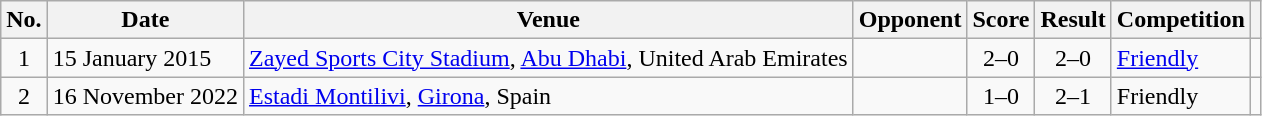<table class="wikitable sortable">
<tr>
<th scope="col">No.</th>
<th scope="col">Date</th>
<th scope="col">Venue</th>
<th scope="col">Opponent</th>
<th scope="col">Score</th>
<th scope="col">Result</th>
<th scope="col">Competition</th>
<th scope="col" class="unsortable"></th>
</tr>
<tr>
<td align="center">1</td>
<td>15 January 2015</td>
<td><a href='#'>Zayed Sports City Stadium</a>, <a href='#'>Abu Dhabi</a>, United Arab Emirates</td>
<td></td>
<td align="center">2–0</td>
<td align="center">2–0</td>
<td><a href='#'>Friendly</a></td>
<td></td>
</tr>
<tr>
<td align="center">2</td>
<td>16 November 2022</td>
<td><a href='#'>Estadi Montilivi</a>, <a href='#'>Girona</a>, Spain</td>
<td></td>
<td align="center">1–0</td>
<td align="center">2–1</td>
<td>Friendly</td>
<td></td>
</tr>
</table>
